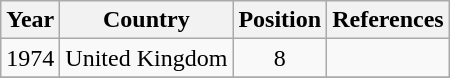<table class="wikitable">
<tr>
<th>Year</th>
<th>Country</th>
<th>Position</th>
<th>References</th>
</tr>
<tr>
<td align="Center">1974</td>
<td>United Kingdom</td>
<td align="Center">8</td>
<td align="Center"></td>
</tr>
<tr>
</tr>
</table>
